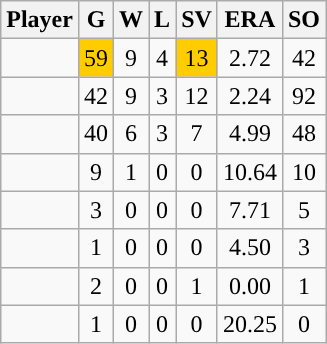<table class="wikitable sortable">
<tr>
<th>Player</th>
<th>G</th>
<th>W</th>
<th>L</th>
<th>SV</th>
<th>ERA</th>
<th>SO</th>
</tr>
<tr align="center">
<td></td>
<td bgcolor="#FFCC00">59</td>
<td>9</td>
<td>4</td>
<td bgcolor="#FFCC00">13</td>
<td>2.72</td>
<td>42</td>
</tr>
<tr align="center">
<td></td>
<td>42</td>
<td>9</td>
<td>3</td>
<td>12</td>
<td>2.24</td>
<td>92</td>
</tr>
<tr align="center">
<td></td>
<td>40</td>
<td>6</td>
<td>3</td>
<td>7</td>
<td>4.99</td>
<td>48</td>
</tr>
<tr align="center">
<td></td>
<td>9</td>
<td>1</td>
<td>0</td>
<td>0</td>
<td>10.64</td>
<td>10</td>
</tr>
<tr align="center">
<td></td>
<td>3</td>
<td>0</td>
<td>0</td>
<td>0</td>
<td>7.71</td>
<td>5</td>
</tr>
<tr align="center">
<td></td>
<td>1</td>
<td>0</td>
<td>0</td>
<td>0</td>
<td>4.50</td>
<td>3</td>
</tr>
<tr align="center">
<td></td>
<td>2</td>
<td>0</td>
<td>0</td>
<td>1</td>
<td>0.00</td>
<td>1</td>
</tr>
<tr align="center">
<td></td>
<td>1</td>
<td>0</td>
<td>0</td>
<td>0</td>
<td>20.25</td>
<td>0</td>
</tr>
</table>
